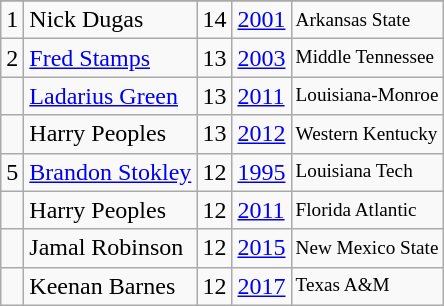<table class="wikitable">
<tr>
</tr>
<tr>
<td>1</td>
<td>Nick Dugas</td>
<td>14</td>
<td><a href='#'>2001</a></td>
<td style="font-size:80%;">Arkansas State</td>
</tr>
<tr>
<td>2</td>
<td><a href='#'>Fred Stamps</a></td>
<td>13</td>
<td><a href='#'>2003</a></td>
<td style="font-size:80%;">Middle Tennessee</td>
</tr>
<tr>
<td></td>
<td><a href='#'>Ladarius Green</a></td>
<td>13</td>
<td><a href='#'>2011</a></td>
<td style="font-size:80%;">Louisiana-Monroe</td>
</tr>
<tr>
<td></td>
<td>Harry Peoples</td>
<td>13</td>
<td><a href='#'>2012</a></td>
<td style="font-size:80%;">Western Kentucky</td>
</tr>
<tr>
<td>5</td>
<td><a href='#'>Brandon Stokley</a></td>
<td>12</td>
<td><a href='#'>1995</a></td>
<td style="font-size:80%;">Louisiana Tech</td>
</tr>
<tr>
<td></td>
<td>Harry Peoples</td>
<td>12</td>
<td><a href='#'>2011</a></td>
<td style="font-size:80%;">Florida Atlantic</td>
</tr>
<tr>
<td></td>
<td>Jamal Robinson</td>
<td>12</td>
<td><a href='#'>2015</a></td>
<td style="font-size:80%;">New Mexico State</td>
</tr>
<tr>
<td></td>
<td>Keenan Barnes</td>
<td>12</td>
<td><a href='#'>2017</a></td>
<td style="font-size:80%;">Texas A&M</td>
</tr>
</table>
